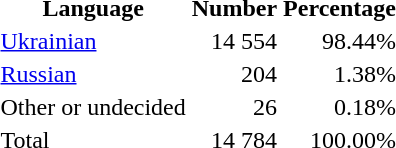<table class="standard">
<tr>
<th>Language</th>
<th>Number</th>
<th>Percentage</th>
</tr>
<tr>
<td><a href='#'>Ukrainian</a></td>
<td align="right">14 554</td>
<td align="right">98.44%</td>
</tr>
<tr>
<td><a href='#'>Russian</a></td>
<td align="right">204</td>
<td align="right">1.38%</td>
</tr>
<tr>
<td>Other or undecided</td>
<td align="right">26</td>
<td align="right">0.18%</td>
</tr>
<tr>
<td>Total</td>
<td align="right">14 784</td>
<td align="right">100.00%</td>
</tr>
</table>
